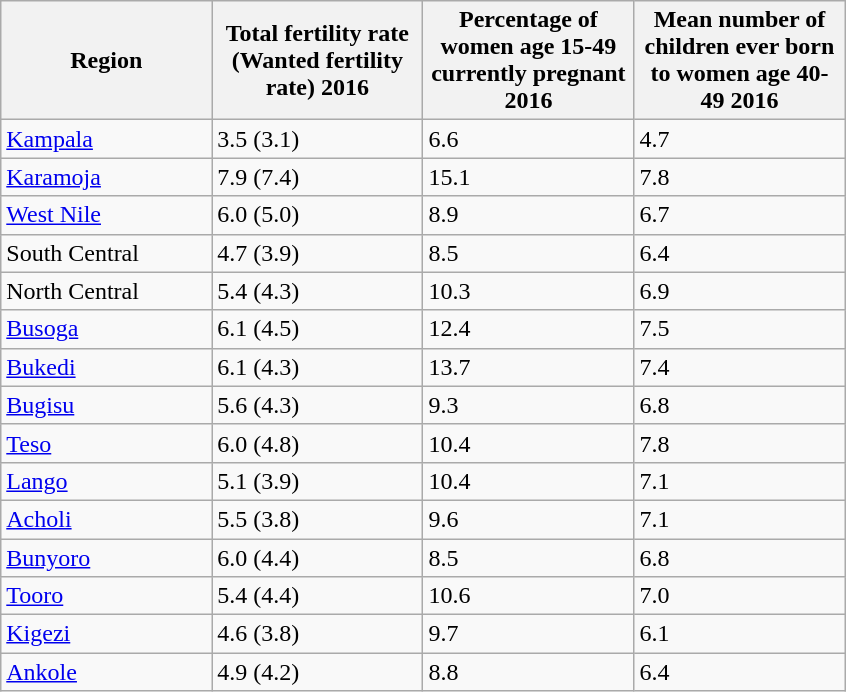<table class="wikitable sortable">
<tr>
<th style="width:100pt;">Region</th>
<th style="width:100pt;">Total fertility rate (Wanted fertility rate) 2016</th>
<th style="width:100pt;">Percentage of women age 15-49 currently pregnant 2016</th>
<th style="width:100pt;">Mean number of children ever born to women age 40-49 2016</th>
</tr>
<tr>
<td><a href='#'>Kampala</a></td>
<td>3.5 (3.1)</td>
<td>6.6</td>
<td>4.7</td>
</tr>
<tr>
<td><a href='#'>Karamoja</a></td>
<td>7.9 (7.4)</td>
<td>15.1</td>
<td>7.8</td>
</tr>
<tr>
<td><a href='#'>West Nile</a></td>
<td>6.0 (5.0)</td>
<td>8.9</td>
<td>6.7</td>
</tr>
<tr>
<td>South Central</td>
<td>4.7 (3.9)</td>
<td>8.5</td>
<td>6.4</td>
</tr>
<tr>
<td>North Central</td>
<td>5.4 (4.3)</td>
<td>10.3</td>
<td>6.9</td>
</tr>
<tr>
<td><a href='#'>Busoga</a></td>
<td>6.1 (4.5)</td>
<td>12.4</td>
<td>7.5</td>
</tr>
<tr>
<td><a href='#'>Bukedi</a></td>
<td>6.1 (4.3)</td>
<td>13.7</td>
<td>7.4</td>
</tr>
<tr>
<td><a href='#'>Bugisu</a></td>
<td>5.6 (4.3)</td>
<td>9.3</td>
<td>6.8</td>
</tr>
<tr>
<td><a href='#'>Teso</a></td>
<td>6.0 (4.8)</td>
<td>10.4</td>
<td>7.8</td>
</tr>
<tr>
<td><a href='#'>Lango</a></td>
<td>5.1 (3.9)</td>
<td>10.4</td>
<td>7.1</td>
</tr>
<tr>
<td><a href='#'>Acholi</a></td>
<td>5.5 (3.8)</td>
<td>9.6</td>
<td>7.1</td>
</tr>
<tr>
<td><a href='#'>Bunyoro</a></td>
<td>6.0 (4.4)</td>
<td>8.5</td>
<td>6.8</td>
</tr>
<tr>
<td><a href='#'>Tooro</a></td>
<td>5.4 (4.4)</td>
<td>10.6</td>
<td>7.0</td>
</tr>
<tr>
<td><a href='#'>Kigezi</a></td>
<td>4.6 (3.8)</td>
<td>9.7</td>
<td>6.1</td>
</tr>
<tr>
<td><a href='#'>Ankole</a></td>
<td>4.9 (4.2)</td>
<td>8.8</td>
<td>6.4</td>
</tr>
</table>
